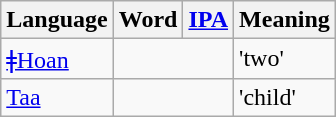<table class="wikitable">
<tr>
<th>Language</th>
<th>Word</th>
<th><a href='#'>IPA</a></th>
<th>Meaning</th>
</tr>
<tr>
<td><a href='#'>ǂHoan</a></td>
<td colspan=2></td>
<td>'two'</td>
</tr>
<tr>
<td><a href='#'>Taa</a></td>
<td colspan=2></td>
<td>'child'</td>
</tr>
</table>
